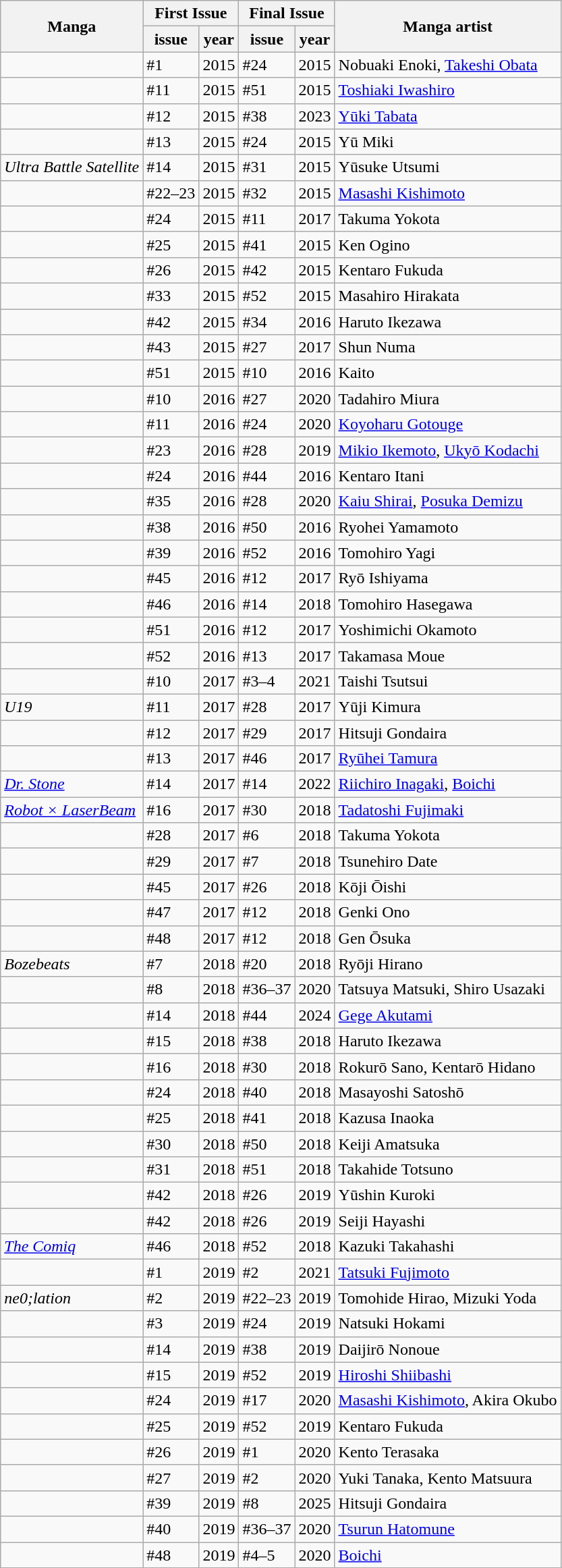<table class="wikitable sortable">
<tr>
<th rowspan="2" scope="col">Manga</th>
<th colspan="2" scope="col">First Issue</th>
<th colspan="2" scope="col">Final Issue</th>
<th rowspan="2" scope="col">Manga artist</th>
</tr>
<tr>
<th scope="col">issue</th>
<th scope="col">year</th>
<th scope="col">issue</th>
<th scope="col">year</th>
</tr>
<tr>
<td></td>
<td>#1</td>
<td>2015</td>
<td>#24</td>
<td>2015</td>
<td>Nobuaki Enoki, <a href='#'>Takeshi Obata</a></td>
</tr>
<tr>
<td></td>
<td>#11</td>
<td>2015</td>
<td>#51</td>
<td>2015</td>
<td><a href='#'>Toshiaki Iwashiro</a></td>
</tr>
<tr>
<td></td>
<td>#12</td>
<td>2015</td>
<td>#38</td>
<td>2023</td>
<td><a href='#'>Yūki Tabata</a></td>
</tr>
<tr>
<td></td>
<td>#13</td>
<td>2015</td>
<td>#24</td>
<td>2015</td>
<td>Yū Miki</td>
</tr>
<tr>
<td><em>Ultra Battle Satellite</em></td>
<td>#14</td>
<td>2015</td>
<td>#31</td>
<td>2015</td>
<td>Yūsuke Utsumi</td>
</tr>
<tr>
<td></td>
<td>#22–23</td>
<td>2015</td>
<td>#32</td>
<td>2015</td>
<td><a href='#'>Masashi Kishimoto</a></td>
</tr>
<tr>
<td></td>
<td>#24</td>
<td>2015</td>
<td>#11</td>
<td>2017</td>
<td>Takuma Yokota</td>
</tr>
<tr>
<td></td>
<td>#25</td>
<td>2015</td>
<td>#41</td>
<td>2015</td>
<td>Ken Ogino</td>
</tr>
<tr>
<td></td>
<td>#26</td>
<td>2015</td>
<td>#42</td>
<td>2015</td>
<td>Kentaro Fukuda</td>
</tr>
<tr>
<td></td>
<td>#33</td>
<td>2015</td>
<td>#52</td>
<td>2015</td>
<td>Masahiro Hirakata</td>
</tr>
<tr>
<td></td>
<td>#42</td>
<td>2015</td>
<td>#34</td>
<td>2016</td>
<td>Haruto Ikezawa</td>
</tr>
<tr>
<td></td>
<td>#43</td>
<td>2015</td>
<td>#27</td>
<td>2017</td>
<td>Shun Numa</td>
</tr>
<tr>
<td></td>
<td>#51</td>
<td>2015</td>
<td>#10</td>
<td>2016</td>
<td>Kaito</td>
</tr>
<tr>
<td></td>
<td>#10</td>
<td>2016</td>
<td>#27</td>
<td>2020</td>
<td>Tadahiro Miura</td>
</tr>
<tr>
<td></td>
<td>#11</td>
<td>2016</td>
<td>#24</td>
<td>2020</td>
<td><a href='#'>Koyoharu Gotouge</a></td>
</tr>
<tr>
<td></td>
<td>#23</td>
<td>2016</td>
<td>#28</td>
<td>2019</td>
<td><a href='#'>Mikio Ikemoto</a>, <a href='#'>Ukyō Kodachi</a></td>
</tr>
<tr>
<td></td>
<td>#24</td>
<td>2016</td>
<td>#44</td>
<td>2016</td>
<td>Kentaro Itani</td>
</tr>
<tr>
<td></td>
<td>#35</td>
<td>2016</td>
<td>#28</td>
<td>2020</td>
<td><a href='#'>Kaiu Shirai</a>, <a href='#'>Posuka Demizu</a></td>
</tr>
<tr>
<td></td>
<td>#38</td>
<td>2016</td>
<td>#50</td>
<td>2016</td>
<td>Ryohei Yamamoto</td>
</tr>
<tr>
<td></td>
<td>#39</td>
<td>2016</td>
<td>#52</td>
<td>2016</td>
<td>Tomohiro Yagi</td>
</tr>
<tr>
<td></td>
<td>#45</td>
<td>2016</td>
<td>#12</td>
<td>2017</td>
<td>Ryō Ishiyama</td>
</tr>
<tr>
<td></td>
<td>#46</td>
<td>2016</td>
<td>#14</td>
<td>2018</td>
<td>Tomohiro Hasegawa</td>
</tr>
<tr>
<td></td>
<td>#51</td>
<td>2016</td>
<td>#12</td>
<td>2017</td>
<td>Yoshimichi Okamoto</td>
</tr>
<tr>
<td></td>
<td>#52</td>
<td>2016</td>
<td>#13</td>
<td>2017</td>
<td>Takamasa Moue</td>
</tr>
<tr>
<td></td>
<td>#10</td>
<td>2017</td>
<td>#3–4</td>
<td>2021</td>
<td>Taishi Tsutsui</td>
</tr>
<tr>
<td><em>U19</em></td>
<td>#11</td>
<td>2017</td>
<td>#28</td>
<td>2017</td>
<td>Yūji Kimura</td>
</tr>
<tr>
<td></td>
<td>#12</td>
<td>2017</td>
<td>#29</td>
<td>2017</td>
<td>Hitsuji Gondaira</td>
</tr>
<tr>
<td></td>
<td>#13</td>
<td>2017</td>
<td>#46</td>
<td>2017</td>
<td><a href='#'>Ryūhei Tamura</a></td>
</tr>
<tr>
<td><em><a href='#'>Dr. Stone</a></em></td>
<td>#14</td>
<td>2017</td>
<td>#14</td>
<td>2022</td>
<td><a href='#'>Riichiro Inagaki</a>, <a href='#'>Boichi</a></td>
</tr>
<tr>
<td><em><a href='#'>Robot × LaserBeam</a></em></td>
<td>#16</td>
<td>2017</td>
<td>#30</td>
<td>2018</td>
<td><a href='#'>Tadatoshi Fujimaki</a></td>
</tr>
<tr>
<td></td>
<td>#28</td>
<td>2017</td>
<td>#6</td>
<td>2018</td>
<td>Takuma Yokota</td>
</tr>
<tr>
<td></td>
<td>#29</td>
<td>2017</td>
<td>#7</td>
<td>2018</td>
<td>Tsunehiro Date</td>
</tr>
<tr>
<td></td>
<td>#45</td>
<td>2017</td>
<td>#26</td>
<td>2018</td>
<td>Kōji Ōishi</td>
</tr>
<tr>
<td></td>
<td>#47</td>
<td>2017</td>
<td>#12</td>
<td>2018</td>
<td>Genki Ono</td>
</tr>
<tr>
<td></td>
<td>#48</td>
<td>2017</td>
<td>#12</td>
<td>2018</td>
<td>Gen Ōsuka</td>
</tr>
<tr>
<td><em>Bozebeats</em></td>
<td>#7</td>
<td>2018</td>
<td>#20</td>
<td>2018</td>
<td>Ryōji Hirano</td>
</tr>
<tr>
<td></td>
<td>#8</td>
<td>2018</td>
<td>#36–37</td>
<td>2020</td>
<td>Tatsuya Matsuki, Shiro Usazaki</td>
</tr>
<tr>
<td></td>
<td>#14</td>
<td>2018</td>
<td>#44</td>
<td>2024</td>
<td><a href='#'>Gege Akutami</a></td>
</tr>
<tr>
<td></td>
<td>#15</td>
<td>2018</td>
<td>#38</td>
<td>2018</td>
<td>Haruto Ikezawa</td>
</tr>
<tr>
<td></td>
<td>#16</td>
<td>2018</td>
<td>#30</td>
<td>2018</td>
<td>Rokurō Sano, Kentarō Hidano</td>
</tr>
<tr>
<td></td>
<td>#24</td>
<td>2018</td>
<td>#40</td>
<td>2018</td>
<td>Masayoshi Satoshō</td>
</tr>
<tr>
<td></td>
<td>#25</td>
<td>2018</td>
<td>#41</td>
<td>2018</td>
<td>Kazusa Inaoka</td>
</tr>
<tr>
<td></td>
<td>#30</td>
<td>2018</td>
<td>#50</td>
<td>2018</td>
<td>Keiji Amatsuka</td>
</tr>
<tr>
<td></td>
<td>#31</td>
<td>2018</td>
<td>#51</td>
<td>2018</td>
<td>Takahide Totsuno</td>
</tr>
<tr>
<td></td>
<td>#42</td>
<td>2018</td>
<td>#26</td>
<td>2019</td>
<td>Yūshin Kuroki</td>
</tr>
<tr>
<td></td>
<td>#42</td>
<td>2018</td>
<td>#26</td>
<td>2019</td>
<td>Seiji Hayashi</td>
</tr>
<tr>
<td><em><a href='#'>The Comiq</a></em></td>
<td>#46</td>
<td>2018</td>
<td>#52</td>
<td>2018</td>
<td>Kazuki Takahashi</td>
</tr>
<tr>
<td></td>
<td>#1</td>
<td>2019</td>
<td>#2</td>
<td>2021</td>
<td><a href='#'>Tatsuki Fujimoto</a></td>
</tr>
<tr>
<td><em>ne0;lation</em></td>
<td>#2</td>
<td>2019</td>
<td>#22–23</td>
<td>2019</td>
<td>Tomohide Hirao, Mizuki Yoda</td>
</tr>
<tr>
<td></td>
<td>#3</td>
<td>2019</td>
<td>#24</td>
<td>2019</td>
<td>Natsuki Hokami</td>
</tr>
<tr>
<td></td>
<td>#14</td>
<td>2019</td>
<td>#38</td>
<td>2019</td>
<td>Daijirō Nonoue</td>
</tr>
<tr>
<td></td>
<td>#15</td>
<td>2019</td>
<td>#52</td>
<td>2019</td>
<td><a href='#'>Hiroshi Shiibashi</a></td>
</tr>
<tr>
<td></td>
<td>#24</td>
<td>2019</td>
<td>#17</td>
<td>2020</td>
<td><a href='#'>Masashi Kishimoto</a>, Akira Okubo</td>
</tr>
<tr>
<td></td>
<td>#25</td>
<td>2019</td>
<td>#52</td>
<td>2019</td>
<td>Kentaro Fukuda</td>
</tr>
<tr>
<td></td>
<td>#26</td>
<td>2019</td>
<td>#1</td>
<td>2020</td>
<td>Kento Terasaka</td>
</tr>
<tr>
<td></td>
<td>#27</td>
<td>2019</td>
<td>#2</td>
<td>2020</td>
<td>Yuki Tanaka, Kento Matsuura</td>
</tr>
<tr>
<td></td>
<td>#39</td>
<td>2019</td>
<td>#8</td>
<td>2025</td>
<td>Hitsuji Gondaira</td>
</tr>
<tr>
<td></td>
<td>#40</td>
<td>2019</td>
<td>#36–37</td>
<td>2020</td>
<td><a href='#'>Tsurun Hatomune</a></td>
</tr>
<tr>
<td></td>
<td>#48</td>
<td>2019</td>
<td>#4–5</td>
<td>2020</td>
<td><a href='#'>Boichi</a></td>
</tr>
</table>
